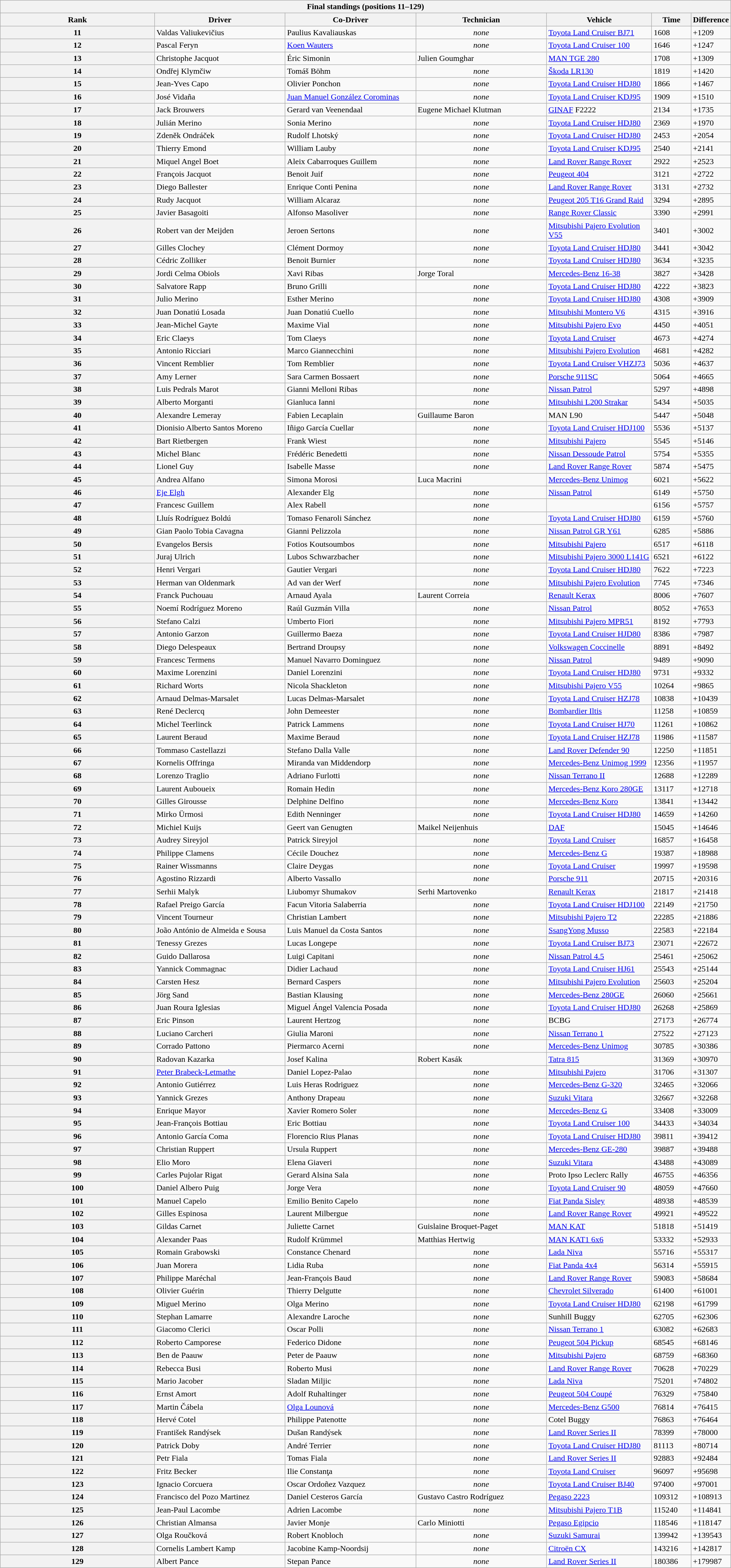<table class="collapsible collapsed wikitable" style="width:90em;margin-top:-1px;">
<tr>
<th colspan="7">Final standings (positions 11–129)</th>
</tr>
<tr>
<th>Rank</th>
<th style="width:250px;">Driver</th>
<th style="width:250px;">Co-Driver</th>
<th style="width:250px;">Technician</th>
<th style="width:200px;">Vehicle</th>
<th style="width:70px;">Time</th>
<th style="width:70px;">Difference</th>
</tr>
<tr>
<th>11</th>
<td> Valdas Valiukevičius</td>
<td> Paulius Kavaliauskas</td>
<td style="text-align:center;"><em>none</em></td>
<td><a href='#'>Toyota Land Cruiser BJ71</a></td>
<td>1608</td>
<td>+1209</td>
</tr>
<tr>
<th>12</th>
<td> Pascal Feryn</td>
<td> <a href='#'>Koen Wauters</a></td>
<td style="text-align:center;"><em>none</em></td>
<td><a href='#'>Toyota Land Cruiser 100</a></td>
<td>1646</td>
<td>+1247</td>
</tr>
<tr>
<th>13</th>
<td> Christophe Jacquot</td>
<td> Éric Simonin</td>
<td> Julien Goumghar</td>
<td><a href='#'>MAN TGE 280</a></td>
<td>1708</td>
<td>+1309</td>
</tr>
<tr>
<th>14</th>
<td> Ondřej Klymčiw</td>
<td> Tomáš Böhm</td>
<td style="text-align:center;"><em>none</em></td>
<td><a href='#'>Škoda LR130</a></td>
<td>1819</td>
<td>+1420</td>
</tr>
<tr>
<th>15</th>
<td> Jean-Yves Capo</td>
<td> Olivier Ponchon</td>
<td style="text-align:center;"><em>none</em></td>
<td><a href='#'>Toyota Land Cruiser HDJ80</a></td>
<td>1866</td>
<td>+1467</td>
</tr>
<tr>
<th>16</th>
<td> José Vidaña</td>
<td> <a href='#'>Juan Manuel González Corominas</a></td>
<td style="text-align:center;"><em>none</em></td>
<td><a href='#'>Toyota Land Cruiser KDJ95</a></td>
<td>1909</td>
<td>+1510</td>
</tr>
<tr>
<th>17</th>
<td> Jack Brouwers</td>
<td> Gerard van Veenendaal</td>
<td> Eugene Michael Klutman</td>
<td><a href='#'>GINAF</a> F2222</td>
<td>2134</td>
<td>+1735</td>
</tr>
<tr>
<th>18</th>
<td> Julián Merino</td>
<td> Sonia Merino</td>
<td style="text-align:center;"><em>none</em></td>
<td><a href='#'>Toyota Land Cruiser HDJ80</a></td>
<td>2369</td>
<td>+1970</td>
</tr>
<tr>
<th>19</th>
<td> Zdeněk Ondráček</td>
<td> Rudolf Lhotský</td>
<td style="text-align:center;"><em>none</em></td>
<td><a href='#'>Toyota Land Cruiser HDJ80</a></td>
<td>2453</td>
<td>+2054</td>
</tr>
<tr>
<th>20</th>
<td> Thierry Emond</td>
<td> William Lauby</td>
<td style="text-align:center;"><em>none</em></td>
<td><a href='#'>Toyota Land Cruiser KDJ95</a></td>
<td>2540</td>
<td>+2141</td>
</tr>
<tr>
<th>21</th>
<td> Miquel Angel Boet</td>
<td> Aleix Cabarroques Guillem</td>
<td style="text-align:center;"><em>none</em></td>
<td><a href='#'>Land Rover Range Rover</a></td>
<td>2922</td>
<td>+2523</td>
</tr>
<tr>
<th>22</th>
<td> François Jacquot</td>
<td> Benoit Juif</td>
<td style="text-align:center;"><em>none</em></td>
<td><a href='#'>Peugeot 404</a></td>
<td>3121</td>
<td>+2722</td>
</tr>
<tr>
<th>23</th>
<td> Diego Ballester</td>
<td> Enrique Conti Penina</td>
<td style="text-align:center;"><em>none</em></td>
<td><a href='#'>Land Rover Range Rover</a></td>
<td>3131</td>
<td>+2732</td>
</tr>
<tr>
<th>24</th>
<td> Rudy Jacquot</td>
<td> William Alcaraz</td>
<td style="text-align:center;"><em>none</em></td>
<td><a href='#'>Peugeot 205 T16 Grand Raid</a></td>
<td>3294</td>
<td>+2895</td>
</tr>
<tr>
<th>25</th>
<td> Javier Basagoiti</td>
<td> Alfonso Masoliver</td>
<td style="text-align:center;"><em>none</em></td>
<td><a href='#'>Range Rover Classic</a></td>
<td>3390</td>
<td>+2991</td>
</tr>
<tr>
<th>26</th>
<td> Robert van der Meijden</td>
<td> Jeroen Sertons</td>
<td style="text-align:center;"><em>none</em></td>
<td><a href='#'>Mitsubishi Pajero Evolution V55</a></td>
<td>3401</td>
<td>+3002</td>
</tr>
<tr>
<th>27</th>
<td> Gilles Clochey</td>
<td> Clément Dormoy</td>
<td style="text-align:center;"><em>none</em></td>
<td><a href='#'>Toyota Land Cruiser HDJ80</a></td>
<td>3441</td>
<td>+3042</td>
</tr>
<tr>
<th>28</th>
<td> Cédric Zolliker</td>
<td> Benoit Burnier</td>
<td style="text-align:center;"><em>none</em></td>
<td><a href='#'>Toyota Land Cruiser HDJ80</a></td>
<td>3634</td>
<td>+3235</td>
</tr>
<tr>
<th>29</th>
<td> Jordi Celma Obiols</td>
<td> Xavi Ribas</td>
<td> Jorge Toral</td>
<td><a href='#'>Mercedes-Benz 16-38</a></td>
<td>3827</td>
<td>+3428</td>
</tr>
<tr>
<th>30</th>
<td> Salvatore Rapp</td>
<td> Bruno Grilli</td>
<td style="text-align:center;"><em>none</em></td>
<td><a href='#'>Toyota Land Cruiser HDJ80</a></td>
<td>4222</td>
<td>+3823</td>
</tr>
<tr>
<th>31</th>
<td> Julio Merino</td>
<td> Esther Merino</td>
<td style="text-align:center;"><em>none</em></td>
<td><a href='#'>Toyota Land Cruiser HDJ80</a></td>
<td>4308</td>
<td>+3909</td>
</tr>
<tr>
<th>32</th>
<td> Juan Donatiú Losada</td>
<td> Juan Donatiú Cuello</td>
<td style="text-align:center;"><em>none</em></td>
<td><a href='#'>Mitsubishi Montero V6</a></td>
<td>4315</td>
<td>+3916</td>
</tr>
<tr>
<th>33</th>
<td> Jean-Michel Gayte</td>
<td> Maxime Vial</td>
<td style="text-align:center;"><em>none</em></td>
<td><a href='#'>Mitsubishi Pajero Evo</a></td>
<td>4450</td>
<td>+4051</td>
</tr>
<tr>
<th>34</th>
<td> Eric Claeys</td>
<td> Tom Claeys</td>
<td style="text-align:center;"><em>none</em></td>
<td><a href='#'>Toyota Land Cruiser</a></td>
<td>4673</td>
<td>+4274</td>
</tr>
<tr>
<th>35</th>
<td> Antonio Ricciari</td>
<td> Marco Giannecchini</td>
<td style="text-align:center;"><em>none</em></td>
<td><a href='#'>Mitsubishi Pajero Evolution</a></td>
<td>4681</td>
<td>+4282</td>
</tr>
<tr>
<th>36</th>
<td> Vincent Remblier</td>
<td> Tom Remblier</td>
<td style="text-align:center;"><em>none</em></td>
<td><a href='#'>Toyota Land Cruiser VHZJ73</a></td>
<td>5036</td>
<td>+4637</td>
</tr>
<tr>
<th>37</th>
<td> Amy Lerner</td>
<td> Sara Carmen Bossaert</td>
<td style="text-align:center;"><em>none</em></td>
<td><a href='#'>Porsche 911SC</a></td>
<td>5064</td>
<td>+4665</td>
</tr>
<tr>
<th>38</th>
<td> Luis Pedrals Marot</td>
<td> Gianni Melloni Ribas</td>
<td style="text-align:center;"><em>none</em></td>
<td><a href='#'>Nissan Patrol</a></td>
<td>5297</td>
<td>+4898</td>
</tr>
<tr>
<th>39</th>
<td> Alberto Morganti</td>
<td> Gianluca Ianni</td>
<td style="text-align:center;"><em>none</em></td>
<td><a href='#'>Mitsubishi L200 Strakar</a></td>
<td>5434</td>
<td>+5035</td>
</tr>
<tr>
<th>40</th>
<td> Alexandre Lemeray</td>
<td> Fabien Lecaplain</td>
<td> Guillaume Baron</td>
<td>MAN L90</td>
<td>5447</td>
<td>+5048</td>
</tr>
<tr>
<th>41</th>
<td> Dionisio Alberto Santos Moreno</td>
<td> Iñigo García Cuellar</td>
<td style="text-align:center;"><em>none</em></td>
<td><a href='#'>Toyota Land Cruiser HDJ100</a></td>
<td>5536</td>
<td>+5137</td>
</tr>
<tr>
<th>42</th>
<td> Bart Rietbergen</td>
<td> Frank Wiest</td>
<td style="text-align:center;"><em>none</em></td>
<td><a href='#'>Mitsubishi Pajero</a></td>
<td>5545</td>
<td>+5146</td>
</tr>
<tr>
<th>43</th>
<td> Michel Blanc</td>
<td> Frédéric Benedetti</td>
<td style="text-align:center;"><em>none</em></td>
<td><a href='#'>Nissan Dessoude Patrol</a></td>
<td>5754</td>
<td>+5355</td>
</tr>
<tr>
<th>44</th>
<td> Lionel Guy</td>
<td> Isabelle Masse</td>
<td style="text-align:center;"><em>none</em></td>
<td><a href='#'>Land Rover Range Rover</a></td>
<td>5874</td>
<td>+5475</td>
</tr>
<tr>
<th>45</th>
<td> Andrea Alfano</td>
<td> Simona Morosi</td>
<td> Luca Macrini</td>
<td><a href='#'>Mercedes-Benz Unimog</a></td>
<td>6021</td>
<td>+5622</td>
</tr>
<tr>
<th>46</th>
<td> <a href='#'>Eje Elgh</a></td>
<td> Alexander Elg</td>
<td style="text-align:center;"><em>none</em></td>
<td><a href='#'>Nissan Patrol</a></td>
<td>6149</td>
<td>+5750</td>
</tr>
<tr>
<th>47</th>
<td> Francesc Guillem</td>
<td> Alex Rabell</td>
<td style="text-align:center;"><em>none</em></td>
<td></td>
<td>6156</td>
<td>+5757</td>
</tr>
<tr>
<th>48</th>
<td> Lluís Rodríguez Boldú</td>
<td> Tomaso Fenaroli Sánchez</td>
<td style="text-align:center;"><em>none</em></td>
<td><a href='#'>Toyota Land Cruiser HDJ80</a></td>
<td>6159</td>
<td>+5760</td>
</tr>
<tr>
<th>49</th>
<td> Gian Paolo Tobia Cavagna</td>
<td> Gianni Pelizzola</td>
<td style="text-align:center;"><em>none</em></td>
<td><a href='#'>Nissan Patrol GR Y61</a></td>
<td>6285</td>
<td>+5886</td>
</tr>
<tr>
<th>50</th>
<td> Evangelos Bersis</td>
<td> Fotios Koutsoumbos</td>
<td style="text-align:center;"><em>none</em></td>
<td><a href='#'>Mitsubishi Pajero</a></td>
<td>6517</td>
<td>+6118</td>
</tr>
<tr>
<th>51</th>
<td> Juraj Ulrich</td>
<td> Lubos Schwarzbacher</td>
<td style="text-align:center;"><em>none</em></td>
<td><a href='#'>Mitsubishi Pajero 3000 L141G</a></td>
<td>6521</td>
<td>+6122</td>
</tr>
<tr>
<th>52</th>
<td> Henri Vergari</td>
<td> Gautier Vergari</td>
<td style="text-align:center;"><em>none</em></td>
<td><a href='#'>Toyota Land Cruiser HDJ80</a></td>
<td>7622</td>
<td>+7223</td>
</tr>
<tr>
<th>53</th>
<td> Herman van Oldenmark</td>
<td> Ad van der Werf</td>
<td style="text-align:center;"><em>none</em></td>
<td><a href='#'>Mitsubishi Pajero Evolution</a></td>
<td>7745</td>
<td>+7346</td>
</tr>
<tr>
<th>54</th>
<td> Franck Puchouau</td>
<td> Arnaud Ayala</td>
<td> Laurent Correia</td>
<td><a href='#'>Renault Kerax</a></td>
<td>8006</td>
<td>+7607</td>
</tr>
<tr>
<th>55</th>
<td> Noemí Rodríguez Moreno</td>
<td> Raúl Guzmán Villa</td>
<td style="text-align:center;"><em>none</em></td>
<td><a href='#'>Nissan Patrol</a></td>
<td>8052</td>
<td>+7653</td>
</tr>
<tr>
<th>56</th>
<td> Stefano Calzi</td>
<td> Umberto Fiori</td>
<td style="text-align:center;"><em>none</em></td>
<td><a href='#'>Mitsubishi Pajero MPR51</a></td>
<td>8192</td>
<td>+7793</td>
</tr>
<tr>
<th>57</th>
<td> Antonio Garzon</td>
<td> Guillermo Baeza</td>
<td style="text-align:center;"><em>none</em></td>
<td><a href='#'>Toyota Land Cruiser HJD80</a></td>
<td>8386</td>
<td>+7987</td>
</tr>
<tr>
<th>58</th>
<td> Diego Delespeaux</td>
<td> Bertrand Droupsy</td>
<td style="text-align:center;"><em>none</em></td>
<td><a href='#'>Volkswagen Coccinelle</a></td>
<td>8891</td>
<td>+8492</td>
</tr>
<tr>
<th>59</th>
<td> Francesc Termens</td>
<td> Manuel Navarro Dominguez</td>
<td style="text-align:center;"><em>none</em></td>
<td><a href='#'>Nissan Patrol</a></td>
<td>9489</td>
<td>+9090</td>
</tr>
<tr>
<th>60</th>
<td> Maxime Lorenzini</td>
<td> Daniel Lorenzini</td>
<td style="text-align:center;"><em>none</em></td>
<td><a href='#'>Toyota Land Cruiser HDJ80</a></td>
<td>9731</td>
<td>+9332</td>
</tr>
<tr>
<th>61</th>
<td> Richard Worts</td>
<td> Nicola Shackleton</td>
<td style="text-align:center;"><em>none</em></td>
<td><a href='#'>Mitsubishi Pajero V55</a></td>
<td>10264</td>
<td>+9865</td>
</tr>
<tr>
<th>62</th>
<td> Arnaud Delmas-Marsalet</td>
<td> Lucas Delmas-Marsalet</td>
<td style="text-align:center;"><em>none</em></td>
<td><a href='#'>Toyota Land Cruiser HZJ78</a></td>
<td>10838</td>
<td>+10439</td>
</tr>
<tr>
<th>63</th>
<td> René Declercq</td>
<td> John Demeester</td>
<td style="text-align:center;"><em>none</em></td>
<td><a href='#'>Bombardier Iltis</a></td>
<td>11258</td>
<td>+10859</td>
</tr>
<tr>
<th>64</th>
<td> Michel Teerlinck</td>
<td> Patrick Lammens</td>
<td style="text-align:center;"><em>none</em></td>
<td><a href='#'>Toyota Land Cruiser HJ70</a></td>
<td>11261</td>
<td>+10862</td>
</tr>
<tr>
<th>65</th>
<td> Laurent Beraud</td>
<td> Maxime Beraud</td>
<td style="text-align:center;"><em>none</em></td>
<td><a href='#'>Toyota Land Cruiser HZJ78</a></td>
<td>11986</td>
<td>+11587</td>
</tr>
<tr>
<th>66</th>
<td> Tommaso Castellazzi</td>
<td> Stefano Dalla Valle</td>
<td style="text-align:center;"><em>none</em></td>
<td><a href='#'>Land Rover Defender 90</a></td>
<td>12250</td>
<td>+11851</td>
</tr>
<tr>
<th>67</th>
<td> Kornelis Offringa</td>
<td> Miranda van Middendorp</td>
<td style="text-align:center;"><em>none</em></td>
<td><a href='#'>Mercedes-Benz Unimog 1999</a></td>
<td>12356</td>
<td>+11957</td>
</tr>
<tr>
<th>68</th>
<td> Lorenzo Traglio</td>
<td> Adriano Furlotti</td>
<td style="text-align:center;"><em>none</em></td>
<td><a href='#'>Nissan Terrano II</a></td>
<td>12688</td>
<td>+12289</td>
</tr>
<tr>
<th>69</th>
<td> Laurent Auboueix</td>
<td> Romain Hedin</td>
<td style="text-align:center;"><em>none</em></td>
<td><a href='#'>Mercedes-Benz Koro 280GE</a></td>
<td>13117</td>
<td>+12718</td>
</tr>
<tr>
<th>70</th>
<td> Gilles Girousse</td>
<td> Delphine Delfino</td>
<td style="text-align:center;"><em>none</em></td>
<td><a href='#'>Mercedes-Benz Koro</a></td>
<td>13841</td>
<td>+13442</td>
</tr>
<tr>
<th>71</th>
<td> Mirko Ürmosi</td>
<td> Edith Nenninger</td>
<td style="text-align:center;"><em>none</em></td>
<td><a href='#'>Toyota Land Cruiser HDJ80</a></td>
<td>14659</td>
<td>+14260</td>
</tr>
<tr>
<th>72</th>
<td> Michiel Kuijs</td>
<td> Geert van Genugten</td>
<td> Maikel Neijenhuis</td>
<td><a href='#'>DAF</a></td>
<td>15045</td>
<td>+14646</td>
</tr>
<tr>
<th>73</th>
<td> Audrey Sireyjol</td>
<td> Patrick Sireyjol</td>
<td style="text-align:center;"><em>none</em></td>
<td><a href='#'>Toyota Land Cruiser</a></td>
<td>16857</td>
<td>+16458</td>
</tr>
<tr>
<th>74</th>
<td> Philippe Clamens</td>
<td> Cécile Douchez</td>
<td style="text-align:center;"><em>none</em></td>
<td><a href='#'>Mercedes-Benz G</a></td>
<td>19387</td>
<td>+18988</td>
</tr>
<tr>
<th>75</th>
<td> Rainer Wissmanns</td>
<td> Claire Deygas</td>
<td style="text-align:center;"><em>none</em></td>
<td><a href='#'>Toyota Land Cruiser</a></td>
<td>19997</td>
<td>+19598</td>
</tr>
<tr>
<th>76</th>
<td> Agostino Rizzardi</td>
<td> Alberto Vassallo</td>
<td style="text-align:center;"><em>none</em></td>
<td><a href='#'>Porsche 911</a></td>
<td>20715</td>
<td>+20316</td>
</tr>
<tr>
<th>77</th>
<td> Serhii Malyk</td>
<td> Liubomyr Shumakov</td>
<td> Serhi Martovenko</td>
<td><a href='#'>Renault Kerax</a></td>
<td>21817</td>
<td>+21418</td>
</tr>
<tr>
<th>78</th>
<td> Rafael Preigo García</td>
<td> Facun Vitoria Salaberria</td>
<td style="text-align:center;"><em>none</em></td>
<td><a href='#'>Toyota Land Cruiser HDJ100</a></td>
<td>22149</td>
<td>+21750</td>
</tr>
<tr>
<th>79</th>
<td> Vincent Tourneur</td>
<td> Christian Lambert</td>
<td style="text-align:center;"><em>none</em></td>
<td><a href='#'>Mitsubishi Pajero T2</a></td>
<td>22285</td>
<td>+21886</td>
</tr>
<tr>
<th>80</th>
<td> João António de Almeida e Sousa</td>
<td> Luis Manuel da Costa Santos</td>
<td style="text-align:center;"><em>none</em></td>
<td><a href='#'>SsangYong Musso</a></td>
<td>22583</td>
<td>+22184</td>
</tr>
<tr>
<th>81</th>
<td> Tenessy Grezes</td>
<td> Lucas Longepe</td>
<td style="text-align:center;"><em>none</em></td>
<td><a href='#'>Toyota Land Cruiser BJ73</a></td>
<td>23071</td>
<td>+22672</td>
</tr>
<tr>
<th>82</th>
<td> Guido Dallarosa</td>
<td> Luigi Capitani</td>
<td style="text-align:center;"><em>none</em></td>
<td><a href='#'>Nissan Patrol 4.5</a></td>
<td>25461</td>
<td>+25062</td>
</tr>
<tr>
<th>83</th>
<td> Yannick Commagnac</td>
<td> Didier Lachaud</td>
<td style="text-align:center;"><em>none</em></td>
<td><a href='#'>Toyota Land Cruiser HJ61</a></td>
<td>25543</td>
<td>+25144</td>
</tr>
<tr>
<th>84</th>
<td> Carsten Hesz</td>
<td> Bernard Caspers</td>
<td style="text-align:center;"><em>none</em></td>
<td><a href='#'>Mitsubishi Pajero Evolution</a></td>
<td>25603</td>
<td>+25204</td>
</tr>
<tr>
<th>85</th>
<td> Jörg Sand</td>
<td> Bastian Klausing</td>
<td style="text-align:center;"><em>none</em></td>
<td><a href='#'>Mercedes-Benz 280GE</a></td>
<td>26060</td>
<td>+25661</td>
</tr>
<tr>
<th>86</th>
<td> Juan Roura Iglesias</td>
<td> Miguel Ángel Valencia Posada</td>
<td style="text-align:center;"><em>none</em></td>
<td><a href='#'>Toyota Land Cruiser HDJ80</a></td>
<td>26268</td>
<td>+25869</td>
</tr>
<tr>
<th>87</th>
<td> Eric Pinson</td>
<td> Laurent Hertzog</td>
<td style="text-align:center;"><em>none</em></td>
<td>BCBG</td>
<td>27173</td>
<td>+26774</td>
</tr>
<tr>
<th>88</th>
<td> Luciano Carcheri</td>
<td> Giulia Maroni</td>
<td style="text-align:center;"><em>none</em></td>
<td><a href='#'>Nissan Terrano 1</a></td>
<td>27522</td>
<td>+27123</td>
</tr>
<tr>
<th>89</th>
<td> Corrado Pattono</td>
<td> Piermarco Acerni</td>
<td style="text-align:center;"><em>none</em></td>
<td><a href='#'>Mercedes-Benz Unimog</a></td>
<td>30785</td>
<td>+30386</td>
</tr>
<tr>
<th>90</th>
<td> Radovan Kazarka</td>
<td> Josef Kalina</td>
<td> Robert Kasák</td>
<td><a href='#'>Tatra 815</a></td>
<td>31369</td>
<td>+30970</td>
</tr>
<tr>
<th>91</th>
<td> <a href='#'>Peter Brabeck-Letmathe</a></td>
<td> Daniel Lopez-Palao</td>
<td style="text-align:center;"><em>none</em></td>
<td><a href='#'>Mitsubishi Pajero</a></td>
<td>31706</td>
<td>+31307</td>
</tr>
<tr>
<th>92</th>
<td> Antonio Gutiérrez</td>
<td> Luis Heras Rodriguez</td>
<td style="text-align:center;"><em>none</em></td>
<td><a href='#'>Mercedes-Benz G-320</a></td>
<td>32465</td>
<td>+32066</td>
</tr>
<tr>
<th>93</th>
<td> Yannick Grezes</td>
<td> Anthony Drapeau</td>
<td style="text-align:center;"><em>none</em></td>
<td><a href='#'>Suzuki Vitara</a></td>
<td>32667</td>
<td>+32268</td>
</tr>
<tr>
<th>94</th>
<td> Enrique Mayor</td>
<td> Xavier Romero Soler</td>
<td style="text-align:center;"><em>none</em></td>
<td><a href='#'>Mercedes-Benz G</a></td>
<td>33408</td>
<td>+33009</td>
</tr>
<tr>
<th>95</th>
<td> Jean-François Bottiau</td>
<td> Eric Bottiau</td>
<td style="text-align:center;"><em>none</em></td>
<td><a href='#'>Toyota Land Cruiser 100</a></td>
<td>34433</td>
<td>+34034</td>
</tr>
<tr>
<th>96</th>
<td> Antonio García Coma</td>
<td> Florencio Rius Planas</td>
<td style="text-align:center;"><em>none</em></td>
<td><a href='#'>Toyota Land Cruiser HDJ80</a></td>
<td>39811</td>
<td>+39412</td>
</tr>
<tr>
<th>97</th>
<td> Christian Ruppert</td>
<td> Ursula Ruppert</td>
<td style="text-align:center;"><em>none</em></td>
<td><a href='#'>Mercedes-Benz GE-280</a></td>
<td>39887</td>
<td>+39488</td>
</tr>
<tr>
<th>98</th>
<td> Elio Moro</td>
<td> Elena Giaveri</td>
<td style="text-align:center;"><em>none</em></td>
<td><a href='#'>Suzuki Vitara</a></td>
<td>43488</td>
<td>+43089</td>
</tr>
<tr>
<th>99</th>
<td> Carles Pujolar Rigat</td>
<td> Gerard Alsina Sala</td>
<td style="text-align:center;"><em>none</em></td>
<td>Proto Ipso Leclerc Rally</td>
<td>46755</td>
<td>+46356</td>
</tr>
<tr>
<th>100</th>
<td> Daniel Albero Puig</td>
<td> Jorge Vera</td>
<td style="text-align:center;"><em>none</em></td>
<td><a href='#'>Toyota Land Cruiser 90</a></td>
<td>48059</td>
<td>+47660</td>
</tr>
<tr>
<th>101</th>
<td> Manuel Capelo</td>
<td> Emilio Benito Capelo</td>
<td style="text-align:center;"><em>none</em></td>
<td><a href='#'>Fiat Panda Sisley</a></td>
<td>48938</td>
<td>+48539</td>
</tr>
<tr>
<th>102</th>
<td> Gilles Espinosa</td>
<td> Laurent Milbergue</td>
<td style="text-align:center;"><em>none</em></td>
<td><a href='#'>Land Rover Range Rover</a></td>
<td>49921</td>
<td>+49522</td>
</tr>
<tr>
<th>103</th>
<td> Gildas Carnet</td>
<td> Juliette Carnet</td>
<td> Guislaine Broquet-Paget</td>
<td><a href='#'>MAN KAT</a></td>
<td>51818</td>
<td>+51419</td>
</tr>
<tr>
<th>104</th>
<td> Alexander Paas</td>
<td> Rudolf Krümmel</td>
<td> Matthias Hertwig</td>
<td><a href='#'>MAN KAT1 6x6</a></td>
<td>53332</td>
<td>+52933</td>
</tr>
<tr>
<th>105</th>
<td> Romain Grabowski</td>
<td> Constance Chenard</td>
<td style="text-align:center;"><em>none</em></td>
<td><a href='#'>Lada Niva</a></td>
<td>55716</td>
<td>+55317</td>
</tr>
<tr>
<th>106</th>
<td> Juan Morera</td>
<td> Lidia Ruba</td>
<td style="text-align:center;"><em>none</em></td>
<td><a href='#'>Fiat Panda 4x4</a></td>
<td>56314</td>
<td>+55915</td>
</tr>
<tr>
<th>107</th>
<td> Philippe Maréchal</td>
<td> Jean-François Baud</td>
<td style="text-align:center;"><em>none</em></td>
<td><a href='#'>Land Rover Range Rover</a></td>
<td>59083</td>
<td>+58684</td>
</tr>
<tr>
<th>108</th>
<td> Olivier Guérin</td>
<td> Thierry Delgutte</td>
<td style="text-align:center;"><em>none</em></td>
<td><a href='#'>Chevrolet Silverado</a></td>
<td>61400</td>
<td>+61001</td>
</tr>
<tr>
<th>109</th>
<td> Miguel Merino</td>
<td> Olga Merino</td>
<td style="text-align:center;"><em>none</em></td>
<td><a href='#'>Toyota Land Cruiser HDJ80</a></td>
<td>62198</td>
<td>+61799</td>
</tr>
<tr>
<th>110</th>
<td> Stephan Lamarre</td>
<td> Alexandre Laroche</td>
<td style="text-align:center;"><em>none</em></td>
<td>Sunhill Buggy</td>
<td>62705</td>
<td>+62306</td>
</tr>
<tr>
<th>111</th>
<td> Giacomo Clerici</td>
<td> Oscar Polli</td>
<td style="text-align:center;"><em>none</em></td>
<td><a href='#'>Nissan Terrano 1</a></td>
<td>63082</td>
<td>+62683</td>
</tr>
<tr>
<th>112</th>
<td> Roberto Camporese</td>
<td> Federico Didone</td>
<td style="text-align:center;"><em>none</em></td>
<td><a href='#'>Peugeot 504 Pickup</a></td>
<td>68545</td>
<td>+68146</td>
</tr>
<tr>
<th>113</th>
<td> Ben de Paauw</td>
<td> Peter de Paauw</td>
<td style="text-align:center;"><em>none</em></td>
<td><a href='#'>Mitsubishi Pajero</a></td>
<td>68759</td>
<td>+68360</td>
</tr>
<tr>
<th>114</th>
<td> Rebecca Busi</td>
<td> Roberto Musi</td>
<td style="text-align:center;"><em>none</em></td>
<td><a href='#'>Land Rover Range Rover</a></td>
<td>70628</td>
<td>+70229</td>
</tr>
<tr>
<th>115</th>
<td> Mario Jacober</td>
<td> Sladan Miljic</td>
<td style="text-align:center;"><em>none</em></td>
<td><a href='#'>Lada Niva</a></td>
<td>75201</td>
<td>+74802</td>
</tr>
<tr>
<th>116</th>
<td> Ernst Amort</td>
<td> Adolf Ruhaltinger</td>
<td style="text-align:center;"><em>none</em></td>
<td><a href='#'>Peugeot 504 Coupé</a></td>
<td>76329</td>
<td>+75840</td>
</tr>
<tr>
<th>117</th>
<td> Martin Čábela</td>
<td> <a href='#'>Olga Lounová</a></td>
<td style="text-align:center;"><em>none</em></td>
<td><a href='#'>Mercedes-Benz G500</a></td>
<td>76814</td>
<td>+76415</td>
</tr>
<tr>
<th>118</th>
<td> Hervé Cotel</td>
<td> Philippe Patenotte</td>
<td style="text-align:center;"><em>none</em></td>
<td>Cotel Buggy</td>
<td>76863</td>
<td>+76464</td>
</tr>
<tr>
<th>119</th>
<td> František Randýsek</td>
<td> Dušan Randýsek</td>
<td style="text-align:center;"><em>none</em></td>
<td><a href='#'>Land Rover Series II</a></td>
<td>78399</td>
<td>+78000</td>
</tr>
<tr>
<th>120</th>
<td> Patrick Doby</td>
<td> André Terrier</td>
<td style="text-align:center;"><em>none</em></td>
<td><a href='#'>Toyota Land Cruiser HDJ80</a></td>
<td>81113</td>
<td>+80714</td>
</tr>
<tr>
<th>121</th>
<td> Petr Fiala</td>
<td> Tomas Fiala</td>
<td style="text-align:center;"><em>none</em></td>
<td><a href='#'>Land Rover Series II</a></td>
<td>92883</td>
<td>+92484</td>
</tr>
<tr>
<th>122</th>
<td> Fritz Becker</td>
<td> Ilie Constanţa</td>
<td style="text-align:center;"><em>none</em></td>
<td><a href='#'>Toyota Land Cruiser</a></td>
<td>96097</td>
<td>+95698</td>
</tr>
<tr>
<th>123</th>
<td> Ignacio Corcuera</td>
<td> Oscar Ordoñez Vazquez</td>
<td style="text-align:center;"><em>none</em></td>
<td><a href='#'>Toyota Land Cruiser BJ40</a></td>
<td>97400</td>
<td>+97001</td>
</tr>
<tr>
<th>124</th>
<td> Francisco del Pozo Martinez</td>
<td> Daniel Cesteros García</td>
<td> Gustavo Castro Rodríguez</td>
<td><a href='#'>Pegaso 2223</a></td>
<td>109312</td>
<td>+108913</td>
</tr>
<tr>
<th>125</th>
<td> Jean-Paul Lacombe</td>
<td> Adrien Lacombe</td>
<td style="text-align:center;"><em>none</em></td>
<td><a href='#'>Mitsubishi Pajero T1B</a></td>
<td>115240</td>
<td>+114841</td>
</tr>
<tr>
<th>126</th>
<td> Christian Almansa</td>
<td> Javier Monje</td>
<td> Carlo Miniotti</td>
<td><a href='#'>Pegaso Egipcio</a></td>
<td>118546</td>
<td>+118147</td>
</tr>
<tr>
<th>127</th>
<td> Olga Roučková</td>
<td> Robert Knobloch</td>
<td style="text-align:center;"><em>none</em></td>
<td><a href='#'>Suzuki Samurai</a></td>
<td>139942</td>
<td>+139543</td>
</tr>
<tr>
<th>128</th>
<td> Cornelis Lambert Kamp</td>
<td> Jacobine Kamp-Noordsij</td>
<td style="text-align:center;"><em>none</em></td>
<td><a href='#'>Citroën CX</a></td>
<td>143216</td>
<td>+142817</td>
</tr>
<tr>
<th>129</th>
<td> Albert Pance</td>
<td> Stepan Pance</td>
<td style="text-align:center;"><em>none</em></td>
<td><a href='#'>Land Rover Series II</a></td>
<td>180386</td>
<td>+179987</td>
</tr>
</table>
